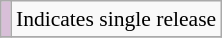<table class="wikitable" style="font-size:90%;">
<tr>
<td style="background-color:#D8BFD8"></td>
<td>Indicates single release</td>
</tr>
<tr>
</tr>
</table>
